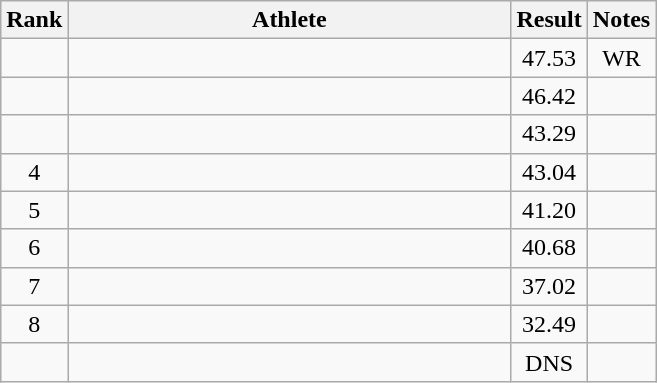<table class="wikitable" style="text-align:center">
<tr>
<th>Rank</th>
<th Style="width:18em">Athlete</th>
<th>Result</th>
<th>Notes</th>
</tr>
<tr>
<td></td>
<td style="text-align:left"></td>
<td>47.53</td>
<td>WR</td>
</tr>
<tr>
<td></td>
<td style="text-align:left"></td>
<td>46.42</td>
<td></td>
</tr>
<tr>
<td></td>
<td style="text-align:left"></td>
<td>43.29</td>
<td></td>
</tr>
<tr>
<td>4</td>
<td style="text-align:left"></td>
<td>43.04</td>
<td></td>
</tr>
<tr>
<td>5</td>
<td style="text-align:left"></td>
<td>41.20</td>
<td></td>
</tr>
<tr>
<td>6</td>
<td style="text-align:left"></td>
<td>40.68</td>
<td></td>
</tr>
<tr>
<td>7</td>
<td style="text-align:left"></td>
<td>37.02</td>
<td></td>
</tr>
<tr>
<td>8</td>
<td style="text-align:left"></td>
<td>32.49</td>
<td></td>
</tr>
<tr>
<td></td>
<td style="text-align:left"></td>
<td>DNS</td>
<td></td>
</tr>
</table>
